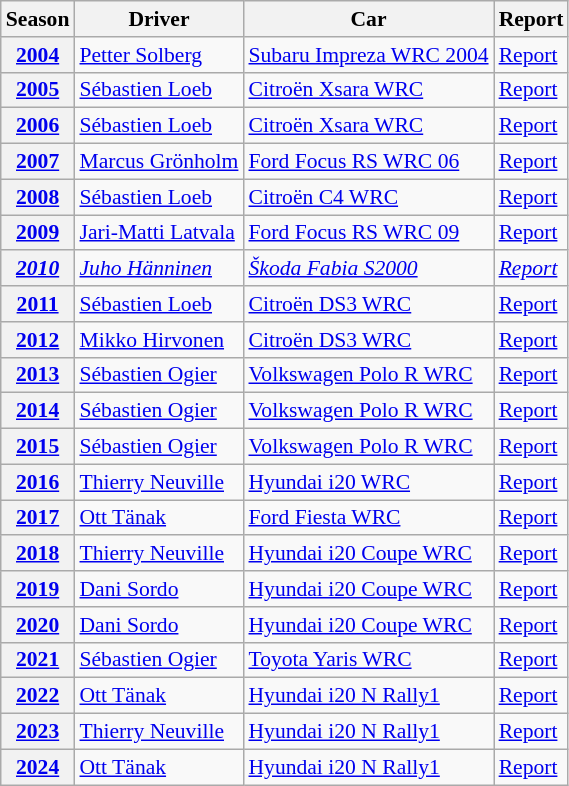<table class="wikitable" style="font-size:90%;">
<tr>
<th>Season</th>
<th>Driver</th>
<th>Car</th>
<th>Report</th>
</tr>
<tr>
<th><a href='#'>2004</a></th>
<td> <a href='#'>Petter Solberg</a></td>
<td><a href='#'>Subaru Impreza WRC 2004</a></td>
<td><a href='#'>Report</a></td>
</tr>
<tr>
<th><a href='#'>2005</a></th>
<td> <a href='#'>Sébastien Loeb</a></td>
<td><a href='#'>Citroën Xsara WRC</a></td>
<td><a href='#'>Report</a></td>
</tr>
<tr>
<th><a href='#'>2006</a></th>
<td> <a href='#'>Sébastien Loeb</a></td>
<td><a href='#'>Citroën Xsara WRC</a></td>
<td><a href='#'>Report</a></td>
</tr>
<tr>
<th><a href='#'>2007</a></th>
<td> <a href='#'>Marcus Grönholm</a></td>
<td><a href='#'>Ford Focus RS WRC 06</a></td>
<td><a href='#'>Report</a></td>
</tr>
<tr>
<th><a href='#'>2008</a></th>
<td> <a href='#'>Sébastien Loeb</a></td>
<td><a href='#'>Citroën C4 WRC</a></td>
<td><a href='#'>Report</a></td>
</tr>
<tr>
<th><a href='#'>2009</a></th>
<td> <a href='#'>Jari-Matti Latvala</a></td>
<td><a href='#'>Ford Focus RS WRC 09</a></td>
<td><a href='#'>Report</a></td>
</tr>
<tr>
<th><em><a href='#'>2010</a></em></th>
<td> <em><a href='#'>Juho Hänninen</a></em></td>
<td><em><a href='#'>Škoda Fabia S2000</a></em></td>
<td><em><a href='#'>Report</a></em></td>
</tr>
<tr>
<th><a href='#'>2011</a></th>
<td> <a href='#'>Sébastien Loeb</a></td>
<td><a href='#'>Citroën DS3 WRC</a></td>
<td><a href='#'>Report</a></td>
</tr>
<tr>
<th><a href='#'>2012</a></th>
<td> <a href='#'>Mikko Hirvonen</a></td>
<td><a href='#'>Citroën DS3 WRC</a></td>
<td><a href='#'>Report</a></td>
</tr>
<tr>
<th><a href='#'>2013</a></th>
<td> <a href='#'>Sébastien Ogier</a></td>
<td><a href='#'>Volkswagen Polo R WRC</a></td>
<td><a href='#'>Report</a></td>
</tr>
<tr>
<th><a href='#'>2014</a></th>
<td> <a href='#'>Sébastien Ogier</a></td>
<td><a href='#'>Volkswagen Polo R WRC</a></td>
<td><a href='#'>Report</a></td>
</tr>
<tr>
<th><a href='#'>2015</a></th>
<td> <a href='#'>Sébastien Ogier</a></td>
<td><a href='#'>Volkswagen Polo R WRC</a></td>
<td><a href='#'>Report</a></td>
</tr>
<tr>
<th><a href='#'>2016</a></th>
<td> <a href='#'>Thierry Neuville</a></td>
<td><a href='#'>Hyundai i20 WRC</a></td>
<td><a href='#'>Report</a></td>
</tr>
<tr>
<th><a href='#'>2017</a></th>
<td> <a href='#'>Ott Tänak</a></td>
<td><a href='#'>Ford Fiesta WRC</a></td>
<td><a href='#'>Report</a></td>
</tr>
<tr>
<th><a href='#'>2018</a></th>
<td> <a href='#'>Thierry Neuville</a></td>
<td><a href='#'>Hyundai i20 Coupe WRC</a></td>
<td><a href='#'>Report</a></td>
</tr>
<tr>
<th><a href='#'>2019</a></th>
<td> <a href='#'>Dani Sordo</a></td>
<td><a href='#'>Hyundai i20 Coupe WRC</a></td>
<td><a href='#'>Report</a></td>
</tr>
<tr>
<th><a href='#'>2020</a></th>
<td> <a href='#'>Dani Sordo</a></td>
<td><a href='#'>Hyundai i20 Coupe WRC</a></td>
<td><a href='#'>Report</a></td>
</tr>
<tr>
<th><a href='#'>2021</a></th>
<td> <a href='#'>Sébastien Ogier</a></td>
<td><a href='#'>Toyota Yaris WRC</a></td>
<td><a href='#'>Report</a></td>
</tr>
<tr>
<th><a href='#'>2022</a></th>
<td> <a href='#'>Ott Tänak</a></td>
<td><a href='#'>Hyundai i20 N Rally1</a></td>
<td><a href='#'>Report</a></td>
</tr>
<tr>
<th><a href='#'>2023</a></th>
<td> <a href='#'>Thierry Neuville</a></td>
<td><a href='#'>Hyundai i20 N Rally1</a></td>
<td><a href='#'>Report</a></td>
</tr>
<tr>
<th><a href='#'>2024</a></th>
<td> <a href='#'>Ott Tänak</a></td>
<td><a href='#'>Hyundai i20 N Rally1</a></td>
<td><a href='#'>Report</a></td>
</tr>
</table>
